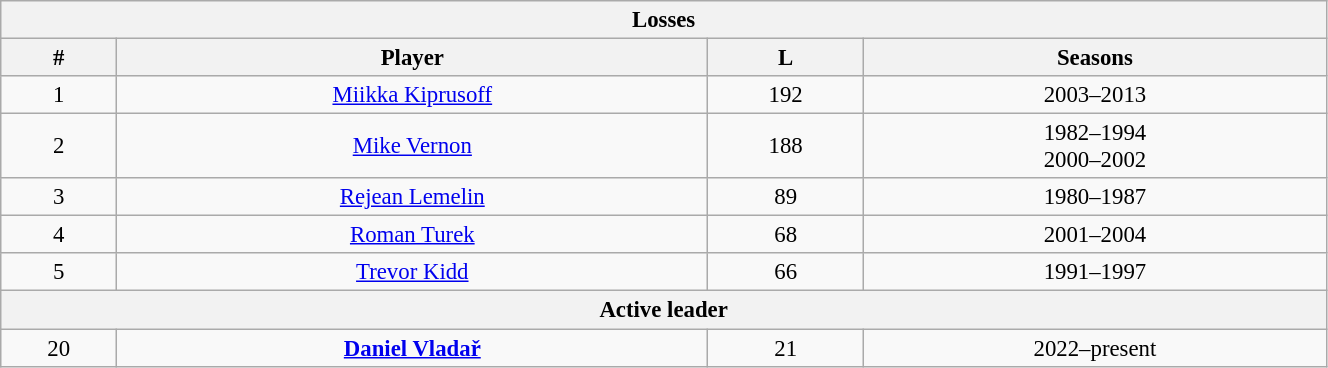<table class="wikitable" style="text-align: center; font-size: 95%" width="70%">
<tr>
<th colspan="4">Losses</th>
</tr>
<tr>
<th>#</th>
<th>Player</th>
<th>L</th>
<th>Seasons</th>
</tr>
<tr>
<td>1</td>
<td><a href='#'>Miikka Kiprusoff</a></td>
<td>192</td>
<td>2003–2013</td>
</tr>
<tr>
<td>2</td>
<td><a href='#'>Mike Vernon</a></td>
<td>188</td>
<td>1982–1994<br>2000–2002</td>
</tr>
<tr>
<td>3</td>
<td><a href='#'>Rejean Lemelin</a></td>
<td>89</td>
<td>1980–1987</td>
</tr>
<tr>
<td>4</td>
<td><a href='#'>Roman Turek</a></td>
<td>68</td>
<td>2001–2004</td>
</tr>
<tr>
<td>5</td>
<td><a href='#'>Trevor Kidd</a></td>
<td>66</td>
<td>1991–1997</td>
</tr>
<tr>
<th colspan="4">Active leader</th>
</tr>
<tr>
<td>20</td>
<td><strong><a href='#'>Daniel Vladař</a></strong></td>
<td>21</td>
<td>2022–present</td>
</tr>
</table>
